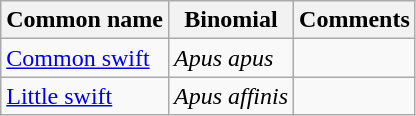<table class="wikitable">
<tr>
<th>Common name</th>
<th>Binomial</th>
<th>Comments</th>
</tr>
<tr>
<td><a href='#'>Common swift</a></td>
<td><em>Apus apus</em></td>
<td></td>
</tr>
<tr>
<td><a href='#'>Little swift</a></td>
<td><em>Apus affinis</em></td>
<td></td>
</tr>
</table>
